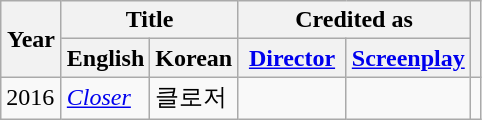<table class="wikitable plainrowheaders">
<tr>
<th rowspan="2" style="width:33px;">Year</th>
<th colspan="2">Title</th>
<th colspan="2">Credited as</th>
<th rowspan="2" class="unsortable"></th>
</tr>
<tr>
<th>English</th>
<th>Korean</th>
<th width="65"><a href='#'>Director</a></th>
<th width="65"><a href='#'>Screenplay</a></th>
</tr>
<tr>
<td>2016</td>
<td><em><a href='#'>Closer</a></em></td>
<td>클로저</td>
<td></td>
<td></td>
<td></td>
</tr>
</table>
